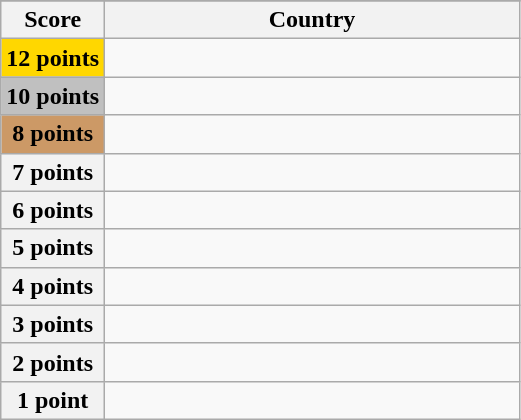<table class="wikitable">
<tr>
</tr>
<tr>
<th scope="col" width="20%">Score</th>
<th scope="col">Country</th>
</tr>
<tr>
<th scope="row" style="background:gold">12 points</th>
<td></td>
</tr>
<tr>
<th scope="row" style="background:silver">10 points</th>
<td></td>
</tr>
<tr>
<th scope="row" style="background:#CC9966">8 points</th>
<td></td>
</tr>
<tr>
<th scope="row">7 points</th>
<td></td>
</tr>
<tr>
<th scope="row">6 points</th>
<td></td>
</tr>
<tr>
<th scope="row">5 points</th>
<td></td>
</tr>
<tr>
<th scope="row">4 points</th>
<td></td>
</tr>
<tr>
<th scope="row">3 points</th>
<td></td>
</tr>
<tr>
<th scope="row">2 points</th>
<td></td>
</tr>
<tr>
<th scope="row">1 point</th>
<td></td>
</tr>
</table>
